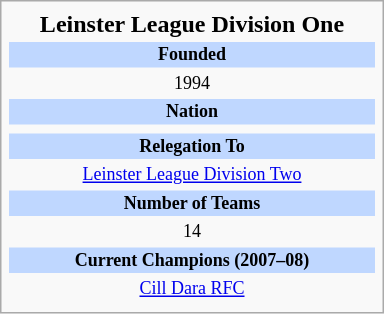<table class="infobox rugby" style="width: 16em; text-align: center;">
<tr>
<th style="font-size: 16px;">Leinster League Division One</th>
</tr>
<tr>
<td style="font-size: 12px; background: #BFD7FF;"><strong>Founded</strong></td>
</tr>
<tr>
<td style="font-size: 12px;">1994</td>
</tr>
<tr>
<td style="font-size: 12px; background: #BFD7FF;"><strong>Nation</strong></td>
</tr>
<tr>
<td style="font-size: 12px;"></td>
</tr>
<tr>
<td style="font-size: 12px; background: #BFD7FF;"><strong>Relegation To</strong></td>
</tr>
<tr>
<td style="font-size: 12px;"><a href='#'>Leinster League Division Two</a></td>
</tr>
<tr>
<td style="font-size: 12px; background: #BFD7FF;"><strong>Number of Teams</strong></td>
</tr>
<tr>
<td style="font-size: 12px;">14</td>
</tr>
<tr>
<td style="font-size: 12px; background: #BFD7FF;"><strong>Current Champions (2007–08)</strong></td>
</tr>
<tr>
<td style="font-size: 12px;"><a href='#'>Cill Dara RFC</a></td>
</tr>
<tr>
</tr>
</table>
